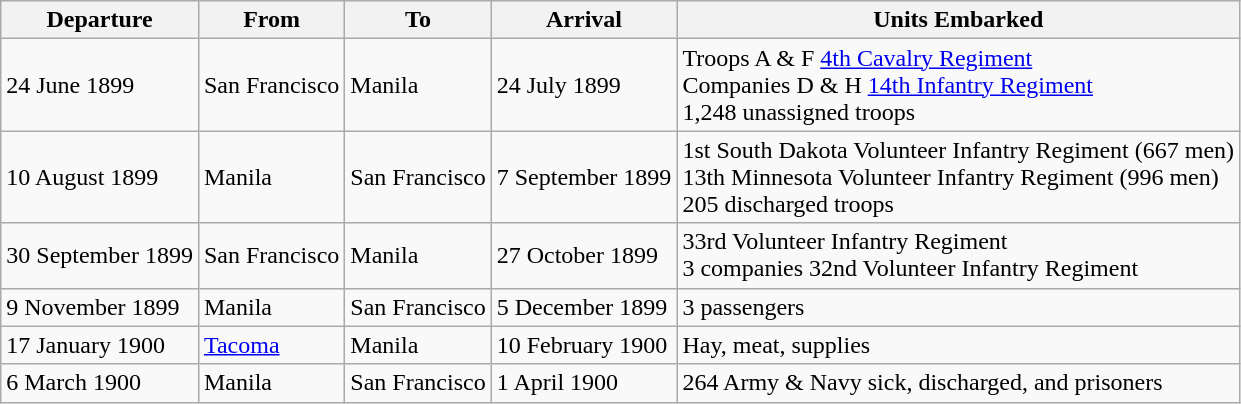<table class="wikitable">
<tr>
<th>Departure</th>
<th>From</th>
<th>To</th>
<th>Arrival</th>
<th>Units Embarked</th>
</tr>
<tr>
<td>24 June 1899</td>
<td>San Francisco</td>
<td>Manila</td>
<td>24 July 1899</td>
<td>Troops A & F <a href='#'>4th Cavalry Regiment</a><br>Companies D & H <a href='#'>14th Infantry Regiment</a><br>1,248 unassigned troops</td>
</tr>
<tr>
<td>10 August 1899</td>
<td>Manila</td>
<td>San Francisco</td>
<td>7 September 1899</td>
<td>1st South Dakota Volunteer Infantry Regiment (667 men)<br>13th Minnesota Volunteer Infantry Regiment (996 men)<br>205 discharged troops</td>
</tr>
<tr>
<td>30 September 1899</td>
<td>San Francisco</td>
<td>Manila</td>
<td>27 October 1899</td>
<td>33rd Volunteer Infantry Regiment<br>3 companies 32nd Volunteer Infantry Regiment</td>
</tr>
<tr>
<td>9 November 1899</td>
<td>Manila</td>
<td>San Francisco</td>
<td>5 December 1899</td>
<td>3 passengers</td>
</tr>
<tr>
<td>17 January 1900</td>
<td><a href='#'>Tacoma</a></td>
<td>Manila</td>
<td>10 February 1900</td>
<td>Hay, meat, supplies</td>
</tr>
<tr>
<td>6 March 1900</td>
<td>Manila</td>
<td>San Francisco</td>
<td>1 April 1900</td>
<td>264 Army & Navy sick, discharged, and prisoners</td>
</tr>
</table>
